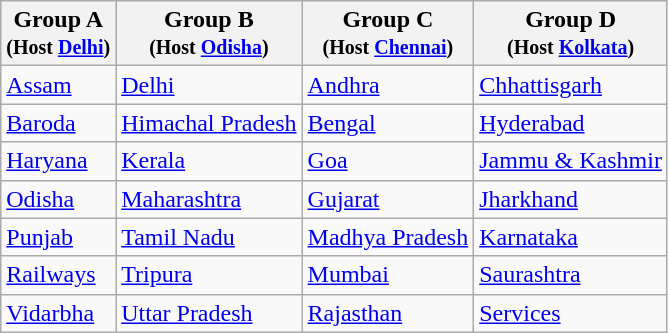<table class="wikitable">
<tr>
<th>Group A<br><small>(Host <a href='#'>Delhi</a>)</small></th>
<th>Group B<br><small>(Host <a href='#'>Odisha</a>)</small></th>
<th>Group C<br><small>(Host <a href='#'>Chennai</a>)</small></th>
<th>Group D<br><small>(Host <a href='#'>Kolkata</a>)</small></th>
</tr>
<tr>
<td><a href='#'>Assam</a></td>
<td><a href='#'>Delhi</a></td>
<td><a href='#'>Andhra</a></td>
<td><a href='#'>Chhattisgarh</a></td>
</tr>
<tr>
<td><a href='#'>Baroda</a></td>
<td><a href='#'>Himachal Pradesh</a></td>
<td><a href='#'>Bengal</a></td>
<td><a href='#'>Hyderabad</a></td>
</tr>
<tr>
<td><a href='#'>Haryana</a></td>
<td><a href='#'>Kerala</a></td>
<td><a href='#'>Goa</a></td>
<td><a href='#'>Jammu & Kashmir</a></td>
</tr>
<tr>
<td><a href='#'>Odisha</a></td>
<td><a href='#'>Maharashtra</a></td>
<td><a href='#'>Gujarat</a></td>
<td><a href='#'>Jharkhand</a></td>
</tr>
<tr>
<td><a href='#'>Punjab</a></td>
<td><a href='#'>Tamil Nadu</a></td>
<td><a href='#'>Madhya Pradesh</a></td>
<td><a href='#'>Karnataka</a></td>
</tr>
<tr>
<td><a href='#'>Railways</a></td>
<td><a href='#'>Tripura</a></td>
<td><a href='#'>Mumbai</a></td>
<td><a href='#'>Saurashtra</a></td>
</tr>
<tr>
<td><a href='#'>Vidarbha</a></td>
<td><a href='#'>Uttar Pradesh</a></td>
<td><a href='#'>Rajasthan</a></td>
<td><a href='#'>Services</a></td>
</tr>
</table>
